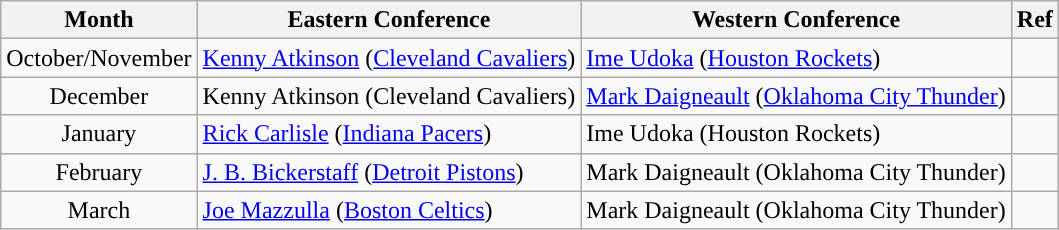<table class="wikitable sortable" style="text-align:left;">
<tr>
<th>Month</th>
<th>Eastern Conference</th>
<th>Western Conference</th>
<th class=unsortable>Ref</th>
</tr>
<tr>
<td style="text-align:center;">October/November</td>
<td><a href='#'>Kenny Atkinson</a> (<a href='#'>Cleveland Cavaliers</a>) </td>
<td><a href='#'>Ime Udoka</a> (<a href='#'>Houston Rockets</a>) </td>
<td style="text-align:center;"></td>
</tr>
<tr>
<td style="text-align:center;">December</td>
<td>Kenny Atkinson (Cleveland Cavaliers) </td>
<td><a href='#'>Mark Daigneault</a> (<a href='#'>Oklahoma City Thunder</a>) </td>
<td style="text-align:center;"></td>
</tr>
<tr>
<td style="text-align:center;">January</td>
<td><a href='#'>Rick Carlisle</a> (<a href='#'>Indiana Pacers</a>) </td>
<td>Ime Udoka (Houston Rockets) </td>
<td style="text-align:center;"></td>
</tr>
<tr>
<td style="text-align:center;">February</td>
<td><a href='#'>J. B. Bickerstaff</a> (<a href='#'>Detroit Pistons</a>) </td>
<td>Mark Daigneault (Oklahoma City Thunder) </td>
<td style="text-align:center;"></td>
</tr>
<tr>
<td style="text-align:center;'">March</td>
<td><a href='#'>Joe Mazzulla</a> (<a href='#'>Boston Celtics</a>) </td>
<td>Mark Daigneault (Oklahoma City Thunder) </td>
<td style="text-align:center;"></td>
</tr>
</table>
